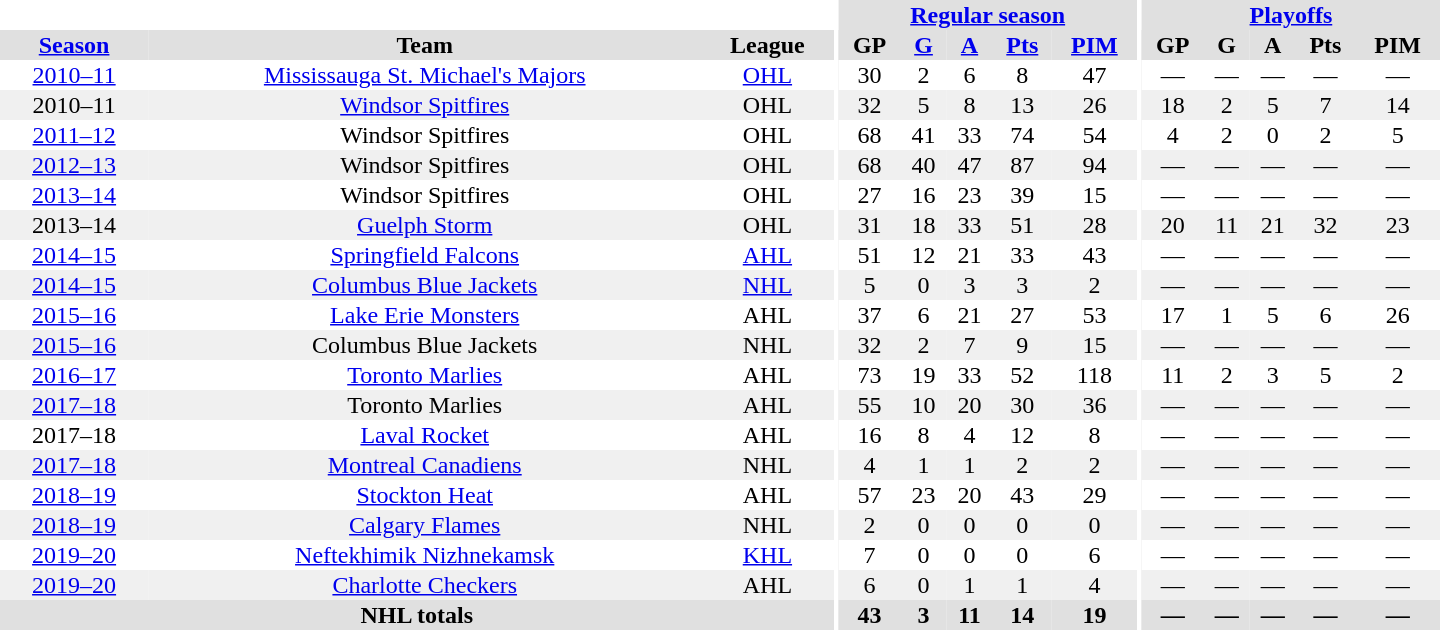<table border="0" cellpadding="1" cellspacing="0" style="text-align:center; width:60em">
<tr bgcolor="#e0e0e0">
<th colspan="3" bgcolor="#ffffff"></th>
<th rowspan="99" bgcolor="#ffffff"></th>
<th colspan="5"><a href='#'>Regular season</a></th>
<th rowspan="99" bgcolor="#ffffff"></th>
<th colspan="5"><a href='#'>Playoffs</a></th>
</tr>
<tr bgcolor="#e0e0e0">
<th><a href='#'>Season</a></th>
<th>Team</th>
<th>League</th>
<th>GP</th>
<th><a href='#'>G</a></th>
<th><a href='#'>A</a></th>
<th><a href='#'>Pts</a></th>
<th><a href='#'>PIM</a></th>
<th>GP</th>
<th>G</th>
<th>A</th>
<th>Pts</th>
<th>PIM</th>
</tr>
<tr>
<td><a href='#'>2010–11</a></td>
<td><a href='#'>Mississauga St. Michael's Majors</a></td>
<td><a href='#'>OHL</a></td>
<td>30</td>
<td>2</td>
<td>6</td>
<td>8</td>
<td>47</td>
<td>—</td>
<td>—</td>
<td>—</td>
<td>—</td>
<td>—</td>
</tr>
<tr bgcolor="#f0f0f0">
<td>2010–11</td>
<td><a href='#'>Windsor Spitfires</a></td>
<td>OHL</td>
<td>32</td>
<td>5</td>
<td>8</td>
<td>13</td>
<td>26</td>
<td>18</td>
<td>2</td>
<td>5</td>
<td>7</td>
<td>14</td>
</tr>
<tr>
<td><a href='#'>2011–12</a></td>
<td>Windsor Spitfires</td>
<td>OHL</td>
<td>68</td>
<td>41</td>
<td>33</td>
<td>74</td>
<td>54</td>
<td>4</td>
<td>2</td>
<td>0</td>
<td>2</td>
<td>5</td>
</tr>
<tr bgcolor="#f0f0f0">
<td><a href='#'>2012–13</a></td>
<td>Windsor Spitfires</td>
<td>OHL</td>
<td>68</td>
<td>40</td>
<td>47</td>
<td>87</td>
<td>94</td>
<td>—</td>
<td>—</td>
<td>—</td>
<td>—</td>
<td>—</td>
</tr>
<tr>
<td><a href='#'>2013–14</a></td>
<td>Windsor Spitfires</td>
<td>OHL</td>
<td>27</td>
<td>16</td>
<td>23</td>
<td>39</td>
<td>15</td>
<td>—</td>
<td>—</td>
<td>—</td>
<td>—</td>
<td>—</td>
</tr>
<tr bgcolor="#f0f0f0">
<td>2013–14</td>
<td><a href='#'>Guelph Storm</a></td>
<td>OHL</td>
<td>31</td>
<td>18</td>
<td>33</td>
<td>51</td>
<td>28</td>
<td>20</td>
<td>11</td>
<td>21</td>
<td>32</td>
<td>23</td>
</tr>
<tr>
<td><a href='#'>2014–15</a></td>
<td><a href='#'>Springfield Falcons</a></td>
<td><a href='#'>AHL</a></td>
<td>51</td>
<td>12</td>
<td>21</td>
<td>33</td>
<td>43</td>
<td>—</td>
<td>—</td>
<td>—</td>
<td>—</td>
<td>—</td>
</tr>
<tr bgcolor="#f0f0f0">
<td><a href='#'>2014–15</a></td>
<td><a href='#'>Columbus Blue Jackets</a></td>
<td><a href='#'>NHL</a></td>
<td>5</td>
<td>0</td>
<td>3</td>
<td>3</td>
<td>2</td>
<td>—</td>
<td>—</td>
<td>—</td>
<td>—</td>
<td>—</td>
</tr>
<tr>
<td><a href='#'>2015–16</a></td>
<td><a href='#'>Lake Erie Monsters</a></td>
<td>AHL</td>
<td>37</td>
<td>6</td>
<td>21</td>
<td>27</td>
<td>53</td>
<td>17</td>
<td>1</td>
<td>5</td>
<td>6</td>
<td>26</td>
</tr>
<tr bgcolor="#f0f0f0">
<td><a href='#'>2015–16</a></td>
<td>Columbus Blue Jackets</td>
<td>NHL</td>
<td>32</td>
<td>2</td>
<td>7</td>
<td>9</td>
<td>15</td>
<td>—</td>
<td>—</td>
<td>—</td>
<td>—</td>
<td>—</td>
</tr>
<tr>
<td><a href='#'>2016–17</a></td>
<td><a href='#'>Toronto Marlies</a></td>
<td>AHL</td>
<td>73</td>
<td>19</td>
<td>33</td>
<td>52</td>
<td>118</td>
<td>11</td>
<td>2</td>
<td>3</td>
<td>5</td>
<td>2</td>
</tr>
<tr bgcolor="#f0f0f0">
<td><a href='#'>2017–18</a></td>
<td>Toronto Marlies</td>
<td>AHL</td>
<td>55</td>
<td>10</td>
<td>20</td>
<td>30</td>
<td>36</td>
<td>—</td>
<td>—</td>
<td>—</td>
<td>—</td>
<td>—</td>
</tr>
<tr>
<td>2017–18</td>
<td><a href='#'>Laval Rocket</a></td>
<td>AHL</td>
<td>16</td>
<td>8</td>
<td>4</td>
<td>12</td>
<td>8</td>
<td>—</td>
<td>—</td>
<td>—</td>
<td>—</td>
<td>—</td>
</tr>
<tr bgcolor="#f0f0f0">
<td><a href='#'>2017–18</a></td>
<td><a href='#'>Montreal Canadiens</a></td>
<td>NHL</td>
<td>4</td>
<td>1</td>
<td>1</td>
<td>2</td>
<td>2</td>
<td>—</td>
<td>—</td>
<td>—</td>
<td>—</td>
<td>—</td>
</tr>
<tr>
<td><a href='#'>2018–19</a></td>
<td><a href='#'>Stockton Heat</a></td>
<td>AHL</td>
<td>57</td>
<td>23</td>
<td>20</td>
<td>43</td>
<td>29</td>
<td>—</td>
<td>—</td>
<td>—</td>
<td>—</td>
<td>—</td>
</tr>
<tr bgcolor="#f0f0f0">
<td><a href='#'>2018–19</a></td>
<td><a href='#'>Calgary Flames</a></td>
<td>NHL</td>
<td>2</td>
<td>0</td>
<td>0</td>
<td>0</td>
<td>0</td>
<td>—</td>
<td>—</td>
<td>—</td>
<td>—</td>
<td>—</td>
</tr>
<tr>
<td><a href='#'>2019–20</a></td>
<td><a href='#'>Neftekhimik Nizhnekamsk</a></td>
<td><a href='#'>KHL</a></td>
<td>7</td>
<td>0</td>
<td>0</td>
<td>0</td>
<td>6</td>
<td>—</td>
<td>—</td>
<td>—</td>
<td>—</td>
<td>—</td>
</tr>
<tr bgcolor="#f0f0f0">
<td><a href='#'>2019–20</a></td>
<td><a href='#'>Charlotte Checkers</a></td>
<td>AHL</td>
<td>6</td>
<td>0</td>
<td>1</td>
<td>1</td>
<td>4</td>
<td>—</td>
<td>—</td>
<td>—</td>
<td>—</td>
<td>—</td>
</tr>
<tr bgcolor="#e0e0e0">
<th colspan="3">NHL totals</th>
<th>43</th>
<th>3</th>
<th>11</th>
<th>14</th>
<th>19</th>
<th>—</th>
<th>—</th>
<th>—</th>
<th>—</th>
<th>—</th>
</tr>
</table>
